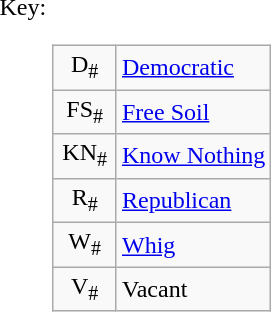<table>
<tr valign=top>
<td>Key:</td>
<td><br><table class=wikitable>
<tr>
<td align=center width=35px >D<sub>#</sub></td>
<td><a href='#'>Democratic</a></td>
</tr>
<tr>
<td align=center width=35px >FS<sub>#</sub></td>
<td><a href='#'>Free Soil</a></td>
</tr>
<tr>
<td align=center width=35px >KN<sub>#</sub></td>
<td><a href='#'>Know Nothing</a></td>
</tr>
<tr>
<td align=center width=35px >R<sub>#</sub></td>
<td><a href='#'>Republican</a></td>
</tr>
<tr>
<td align=center width=35px >W<sub>#</sub></td>
<td><a href='#'>Whig</a></td>
</tr>
<tr>
<td align=center width=35px >V<sub>#</sub></td>
<td>Vacant</td>
</tr>
</table>
</td>
</tr>
</table>
